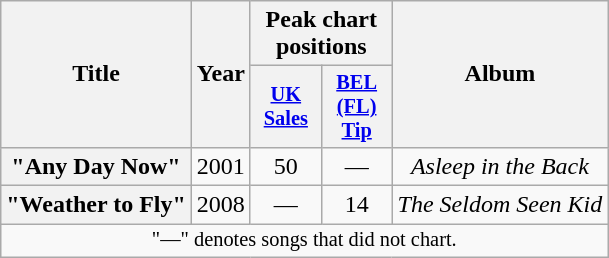<table class="wikitable plainrowheaders" style="text-align:center;">
<tr>
<th scope="col" rowspan="2">Title</th>
<th scope="col" rowspan="2">Year</th>
<th scope="col" colspan="2">Peak chart positions</th>
<th scope="col" rowspan="2">Album</th>
</tr>
<tr>
<th scope="col" style="width:3em;font-size:85%;"><a href='#'>UK<br>Sales</a><br></th>
<th scope="col" style="width:3em;font-size:85%;"><a href='#'>BEL<br>(FL)<br>Tip</a><br></th>
</tr>
<tr>
<th scope="row">"Any Day Now"</th>
<td>2001</td>
<td>50</td>
<td>—</td>
<td><em>Asleep in the Back</em></td>
</tr>
<tr>
<th scope="row">"Weather to Fly"</th>
<td>2008</td>
<td>—</td>
<td>14</td>
<td><em>The Seldom Seen Kid</em></td>
</tr>
<tr>
<td colspan="14" style="text-align:center; font-size:85%;">"—" denotes songs that did not chart.</td>
</tr>
</table>
